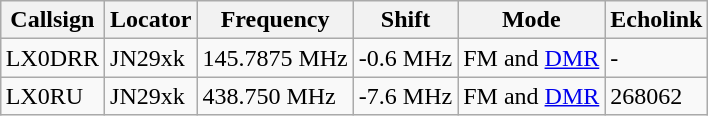<table class="wikitable" style="margin: 1em auto 1em auto;">
<tr>
<th scope="col">Callsign</th>
<th scope="col">Locator</th>
<th scope="col">Frequency</th>
<th scope="col">Shift</th>
<th scope="col">Mode</th>
<th scope="col">Echolink</th>
</tr>
<tr>
<td>LX0DRR </td>
<td>JN29xk</td>
<td>145.7875 MHz</td>
<td>-0.6 MHz</td>
<td>FM and <a href='#'>DMR</a></td>
<td>-</td>
</tr>
<tr>
<td>LX0RU </td>
<td>JN29xk</td>
<td>438.750 MHz</td>
<td>-7.6 MHz</td>
<td>FM and <a href='#'>DMR</a></td>
<td>268062</td>
</tr>
</table>
